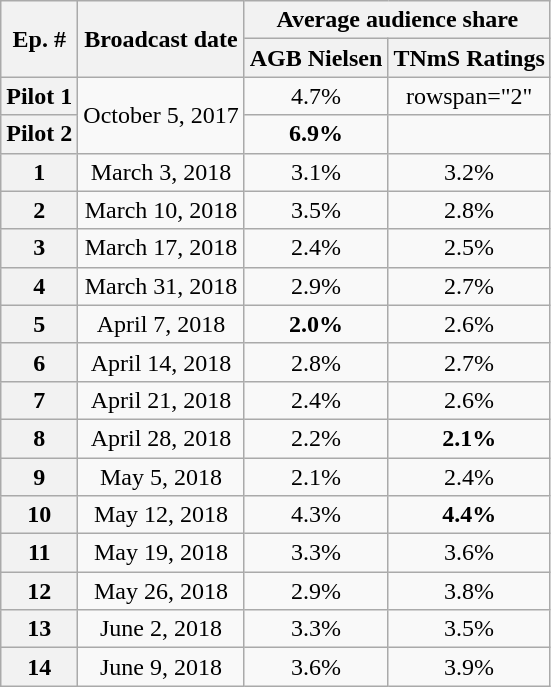<table class="wikitable" style="text-align:center">
<tr>
<th rowspan="2">Ep. #</th>
<th rowspan="2">Broadcast date</th>
<th colspan="2">Average audience share</th>
</tr>
<tr>
<th colspan="1">AGB Nielsen</th>
<th colspan="1">TNmS Ratings</th>
</tr>
<tr>
<th>Pilot 1</th>
<td rowspan="2">October 5, 2017</td>
<td>4.7%</td>
<td>rowspan="2" </td>
</tr>
<tr>
<th>Pilot 2</th>
<td><span><strong>6.9%</strong></span></td>
</tr>
<tr>
<th>1</th>
<td>March 3, 2018</td>
<td>3.1%</td>
<td>3.2%</td>
</tr>
<tr>
<th>2</th>
<td>March 10, 2018</td>
<td>3.5%</td>
<td>2.8%</td>
</tr>
<tr>
<th>3</th>
<td>March 17, 2018</td>
<td>2.4%</td>
<td>2.5%</td>
</tr>
<tr>
<th>4</th>
<td>March 31, 2018</td>
<td>2.9%</td>
<td>2.7%</td>
</tr>
<tr>
<th>5</th>
<td>April 7, 2018</td>
<td><span><strong>2.0%</strong></span></td>
<td>2.6%</td>
</tr>
<tr>
<th>6</th>
<td>April 14, 2018</td>
<td>2.8%</td>
<td>2.7%</td>
</tr>
<tr>
<th>7</th>
<td>April 21, 2018</td>
<td>2.4%</td>
<td>2.6%</td>
</tr>
<tr>
<th>8</th>
<td>April 28, 2018</td>
<td>2.2%</td>
<td><span><strong>2.1%</strong></span></td>
</tr>
<tr>
<th>9</th>
<td>May 5, 2018</td>
<td>2.1%</td>
<td>2.4%</td>
</tr>
<tr>
<th>10</th>
<td>May 12, 2018</td>
<td>4.3%</td>
<td><span><strong>4.4%</strong></span></td>
</tr>
<tr>
<th>11</th>
<td>May 19, 2018</td>
<td>3.3%</td>
<td>3.6%</td>
</tr>
<tr>
<th>12</th>
<td>May 26, 2018</td>
<td>2.9%</td>
<td>3.8%</td>
</tr>
<tr>
<th>13</th>
<td>June 2, 2018</td>
<td>3.3%</td>
<td>3.5%</td>
</tr>
<tr>
<th>14</th>
<td>June 9, 2018</td>
<td>3.6%</td>
<td>3.9%</td>
</tr>
</table>
